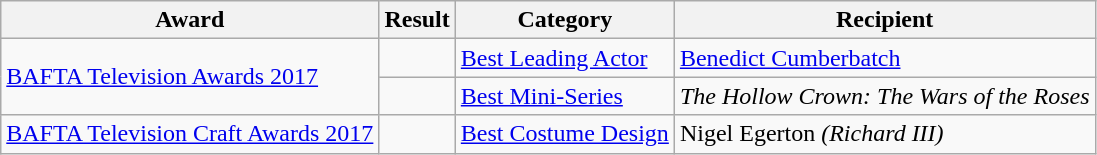<table class="wikitable sortable">
<tr>
<th>Award</th>
<th>Result</th>
<th>Category</th>
<th>Recipient</th>
</tr>
<tr>
<td rowspan="2"><a href='#'>BAFTA Television Awards 2017</a></td>
<td></td>
<td><a href='#'>Best Leading Actor</a></td>
<td><a href='#'>Benedict Cumberbatch</a></td>
</tr>
<tr>
<td></td>
<td><a href='#'>Best Mini-Series</a></td>
<td><em>The Hollow Crown: The Wars of the Roses</em></td>
</tr>
<tr>
<td><a href='#'>BAFTA Television Craft Awards 2017</a></td>
<td></td>
<td><a href='#'>Best Costume Design</a></td>
<td>Nigel Egerton <em>(Richard III)</em></td>
</tr>
</table>
